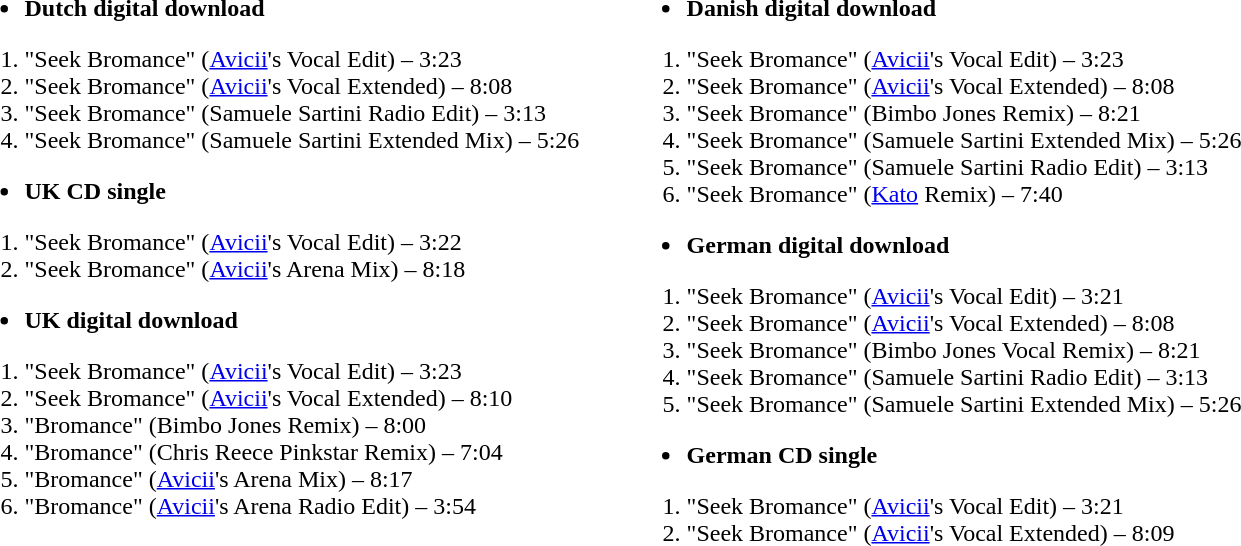<table width=70% style="font-size:100%;">
<tr>
<td valign="top"><br><ul><li><strong>Dutch digital download</strong></li></ul><ol><li>"Seek Bromance" (<a href='#'>Avicii</a>'s Vocal Edit) – 3:23</li><li>"Seek Bromance" (<a href='#'>Avicii</a>'s Vocal Extended) – 8:08</li><li>"Seek Bromance" (Samuele Sartini Radio Edit) – 3:13</li><li>"Seek Bromance" (Samuele Sartini Extended Mix) – 5:26</li></ol><ul><li><strong>UK CD single</strong></li></ul><ol><li>"Seek Bromance" (<a href='#'>Avicii</a>'s Vocal Edit) – 3:22</li><li>"Seek Bromance" (<a href='#'>Avicii</a>'s Arena Mix) – 8:18</li></ol><ul><li><strong>UK digital download</strong></li></ul><ol><li>"Seek Bromance" (<a href='#'>Avicii</a>'s Vocal Edit) – 3:23</li><li>"Seek Bromance" (<a href='#'>Avicii</a>'s Vocal Extended) – 8:10</li><li>"Bromance" (Bimbo Jones Remix) – 8:00</li><li>"Bromance" (Chris Reece Pinkstar Remix) – 7:04</li><li>"Bromance" (<a href='#'>Avicii</a>'s Arena Mix) – 8:17</li><li>"Bromance" (<a href='#'>Avicii</a>'s Arena Radio Edit) – 3:54</li></ol></td>
<td valign="top"><br><ul><li><strong>Danish digital download</strong></li></ul><ol><li>"Seek Bromance" (<a href='#'>Avicii</a>'s Vocal Edit) – 3:23</li><li>"Seek Bromance" (<a href='#'>Avicii</a>'s Vocal Extended) – 8:08</li><li>"Seek Bromance" (Bimbo Jones Remix) – 8:21</li><li>"Seek Bromance" (Samuele Sartini Extended Mix) – 5:26</li><li>"Seek Bromance" (Samuele Sartini Radio Edit) – 3:13</li><li>"Seek Bromance" (<a href='#'>Kato</a> Remix) – 7:40</li></ol><ul><li><strong>German digital download</strong></li></ul><ol><li>"Seek Bromance" (<a href='#'>Avicii</a>'s Vocal Edit) – 3:21</li><li>"Seek Bromance" (<a href='#'>Avicii</a>'s Vocal Extended) – 8:08</li><li>"Seek Bromance" (Bimbo Jones Vocal Remix) – 8:21</li><li>"Seek Bromance" (Samuele Sartini Radio Edit) – 3:13</li><li>"Seek Bromance" (Samuele Sartini Extended Mix) – 5:26</li></ol><ul><li><strong>German CD single</strong></li></ul><ol><li>"Seek Bromance" (<a href='#'>Avicii</a>'s Vocal Edit) – 3:21</li><li>"Seek Bromance" (<a href='#'>Avicii</a>'s Vocal Extended) – 8:09</li></ol></td>
</tr>
</table>
